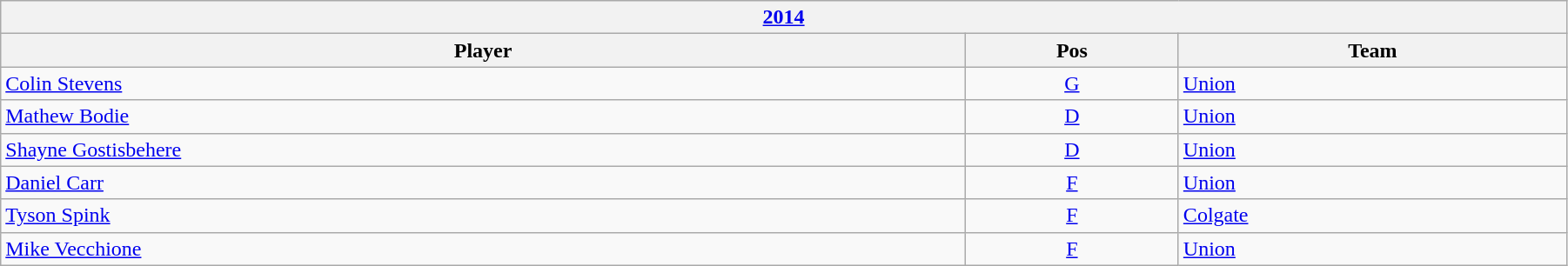<table class="wikitable" width=95%>
<tr>
<th colspan=3><a href='#'>2014</a></th>
</tr>
<tr>
<th>Player</th>
<th>Pos</th>
<th>Team</th>
</tr>
<tr>
<td><a href='#'>Colin Stevens</a></td>
<td align=center><a href='#'>G</a></td>
<td><a href='#'>Union</a></td>
</tr>
<tr>
<td><a href='#'>Mathew Bodie</a></td>
<td align=center><a href='#'>D</a></td>
<td><a href='#'>Union</a></td>
</tr>
<tr>
<td><a href='#'>Shayne Gostisbehere</a></td>
<td align=center><a href='#'>D</a></td>
<td><a href='#'>Union</a></td>
</tr>
<tr>
<td><a href='#'>Daniel Carr</a></td>
<td align=center><a href='#'>F</a></td>
<td><a href='#'>Union</a></td>
</tr>
<tr>
<td><a href='#'>Tyson Spink</a></td>
<td align=center><a href='#'>F</a></td>
<td><a href='#'>Colgate</a></td>
</tr>
<tr>
<td><a href='#'>Mike Vecchione</a></td>
<td align=center><a href='#'>F</a></td>
<td><a href='#'>Union</a></td>
</tr>
</table>
